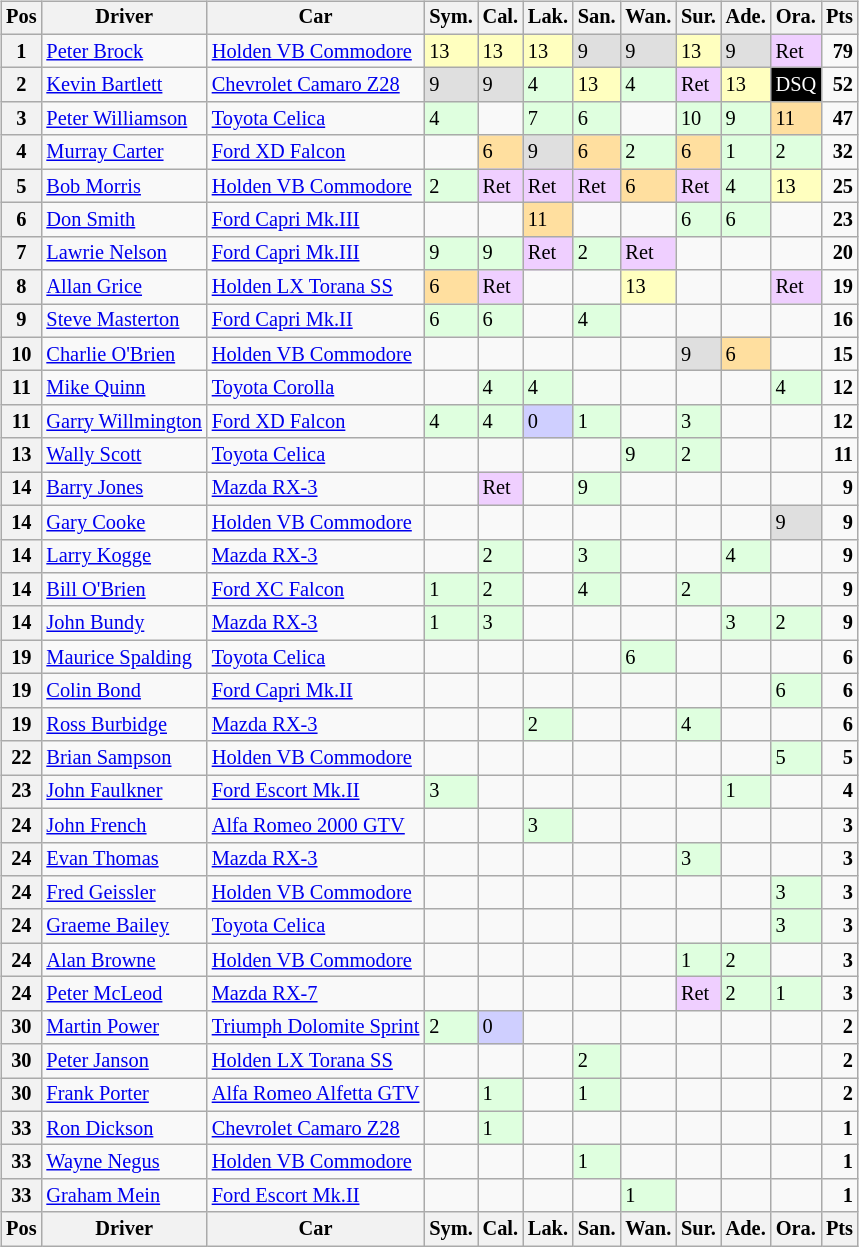<table>
<tr>
<td><br><table class="wikitable" style="font-size: 85%">
<tr>
<th valign="middle">Pos</th>
<th valign="middle">Driver</th>
<th valign="middle">Car</th>
<th width="2%">Sym.</th>
<th width="2%">Cal.</th>
<th width="2%">Lak.</th>
<th width="2%">San.</th>
<th width="2%">Wan.</th>
<th width="2%">Sur.</th>
<th width="2%">Ade.</th>
<th width="2%">Ora.</th>
<th valign="middle">Pts</th>
</tr>
<tr>
<th>1</th>
<td><a href='#'>Peter Brock</a></td>
<td><a href='#'>Holden VB Commodore</a></td>
<td style="background:#ffffbf;">13</td>
<td style="background:#ffffbf;">13</td>
<td style="background:#ffffbf;">13</td>
<td style="background:#dfdfdf;">9</td>
<td style="background:#dfdfdf;">9</td>
<td style="background:#ffffbf;">13</td>
<td style="background:#dfdfdf;">9</td>
<td style="background:#efcfff;">Ret</td>
<td align="right"><strong>79</strong></td>
</tr>
<tr>
<th>2</th>
<td><a href='#'>Kevin Bartlett</a></td>
<td><a href='#'>Chevrolet Camaro Z28</a></td>
<td style="background:#dfdfdf;">9</td>
<td style="background:#dfdfdf;">9</td>
<td style="background:#dfffdf;">4</td>
<td style="background:#ffffbf;">13</td>
<td style="background:#dfffdf;">4</td>
<td style="background:#efcfff;">Ret</td>
<td style="background:#ffffbf;">13</td>
<td style="background:#000000; color:white">DSQ</td>
<td align="right"><strong>52</strong></td>
</tr>
<tr>
<th>3</th>
<td><a href='#'>Peter Williamson</a></td>
<td><a href='#'>Toyota Celica</a></td>
<td style="background:#dfffdf;">4</td>
<td></td>
<td style="background:#dfffdf;">7</td>
<td style="background:#dfffdf;">6</td>
<td></td>
<td style="background:#dfffdf;">10</td>
<td style="background:#dfffdf;">9</td>
<td style="background:#ffdf9f;">11</td>
<td align="right"><strong>47</strong></td>
</tr>
<tr>
<th>4</th>
<td><a href='#'>Murray Carter</a></td>
<td><a href='#'>Ford XD Falcon</a></td>
<td></td>
<td style="background:#ffdf9f;">6</td>
<td style="background:#dfdfdf;">9</td>
<td style="background:#ffdf9f;">6</td>
<td style="background:#dfffdf;">2</td>
<td style="background:#ffdf9f;">6</td>
<td style="background:#dfffdf;">1</td>
<td style="background:#dfffdf;">2</td>
<td align="right"><strong>32</strong></td>
</tr>
<tr>
<th>5</th>
<td><a href='#'>Bob Morris</a></td>
<td><a href='#'>Holden VB Commodore</a></td>
<td style="background:#dfffdf;">2</td>
<td style="background:#efcfff;">Ret</td>
<td style="background:#efcfff;">Ret</td>
<td style="background:#efcfff;">Ret</td>
<td style="background:#ffdf9f;">6</td>
<td style="background:#efcfff;">Ret</td>
<td style="background:#dfffdf;">4</td>
<td style="background:#ffffbf;">13</td>
<td align="right"><strong>25</strong></td>
</tr>
<tr>
<th>6</th>
<td><a href='#'>Don Smith</a></td>
<td><a href='#'>Ford Capri Mk.III</a></td>
<td></td>
<td></td>
<td style="background:#ffdf9f;">11</td>
<td></td>
<td></td>
<td style="background:#dfffdf;">6</td>
<td style="background:#dfffdf;">6</td>
<td></td>
<td align="right"><strong>23</strong></td>
</tr>
<tr>
<th>7</th>
<td><a href='#'>Lawrie Nelson</a></td>
<td><a href='#'>Ford Capri Mk.III</a></td>
<td style="background:#dfffdf;">9</td>
<td style="background:#dfffdf;">9</td>
<td style="background:#efcfff;">Ret</td>
<td style="background:#dfffdf;">2</td>
<td style="background:#efcfff;">Ret</td>
<td></td>
<td></td>
<td></td>
<td align="right"><strong>20</strong></td>
</tr>
<tr>
<th>8</th>
<td><a href='#'>Allan Grice</a></td>
<td><a href='#'>Holden LX Torana SS</a></td>
<td style="background:#ffdf9f;">6</td>
<td style="background:#efcfff;">Ret</td>
<td></td>
<td></td>
<td style="background:#ffffbf;">13</td>
<td></td>
<td></td>
<td style="background:#efcfff;">Ret</td>
<td align="right"><strong>19</strong></td>
</tr>
<tr>
<th>9</th>
<td><a href='#'>Steve Masterton</a></td>
<td><a href='#'>Ford Capri Mk.II</a></td>
<td style="background:#dfffdf;">6</td>
<td style="background:#dfffdf;">6</td>
<td></td>
<td style="background:#dfffdf;">4</td>
<td></td>
<td></td>
<td></td>
<td></td>
<td align="right"><strong>16</strong></td>
</tr>
<tr>
<th>10</th>
<td><a href='#'>Charlie O'Brien</a></td>
<td><a href='#'>Holden VB Commodore</a></td>
<td></td>
<td></td>
<td></td>
<td></td>
<td></td>
<td style="background:#dfdfdf;">9</td>
<td style="background:#ffdf9f;">6</td>
<td></td>
<td align="right"><strong>15</strong></td>
</tr>
<tr>
<th>11</th>
<td><a href='#'>Mike Quinn</a></td>
<td><a href='#'>Toyota Corolla</a></td>
<td></td>
<td style="background:#dfffdf;">4</td>
<td style="background:#dfffdf;">4</td>
<td></td>
<td></td>
<td></td>
<td></td>
<td style="background:#dfffdf;">4</td>
<td align="right"><strong>12</strong></td>
</tr>
<tr>
<th>11</th>
<td><a href='#'>Garry Willmington</a></td>
<td><a href='#'>Ford XD Falcon</a></td>
<td style="background:#dfffdf;">4</td>
<td style="background:#dfffdf;">4</td>
<td style="background:#cfcfff;">0</td>
<td style="background:#dfffdf;">1</td>
<td></td>
<td style="background:#dfffdf;">3</td>
<td></td>
<td></td>
<td align="right"><strong>12</strong></td>
</tr>
<tr>
<th>13</th>
<td><a href='#'>Wally Scott</a></td>
<td><a href='#'>Toyota Celica</a></td>
<td></td>
<td></td>
<td></td>
<td></td>
<td style="background:#dfffdf;">9</td>
<td style="background:#dfffdf;">2</td>
<td></td>
<td></td>
<td align="right"><strong>11</strong></td>
</tr>
<tr>
<th>14</th>
<td><a href='#'>Barry Jones</a></td>
<td><a href='#'>Mazda RX-3</a></td>
<td></td>
<td style="background:#efcfff;">Ret</td>
<td></td>
<td style="background:#dfffdf;">9</td>
<td></td>
<td></td>
<td></td>
<td></td>
<td align="right"><strong>9</strong></td>
</tr>
<tr>
<th>14</th>
<td><a href='#'>Gary Cooke</a></td>
<td><a href='#'>Holden VB Commodore</a></td>
<td></td>
<td></td>
<td></td>
<td></td>
<td></td>
<td></td>
<td></td>
<td style="background:#dfdfdf;">9</td>
<td align="right"><strong>9</strong></td>
</tr>
<tr>
<th>14</th>
<td><a href='#'>Larry Kogge</a></td>
<td><a href='#'>Mazda RX-3</a></td>
<td></td>
<td style="background:#dfffdf;">2</td>
<td></td>
<td style="background:#dfffdf;">3</td>
<td></td>
<td></td>
<td style="background:#dfffdf;">4</td>
<td></td>
<td align="right"><strong>9</strong></td>
</tr>
<tr>
<th>14</th>
<td><a href='#'>Bill O'Brien</a></td>
<td><a href='#'>Ford XC Falcon</a></td>
<td style="background:#dfffdf;">1</td>
<td style="background:#dfffdf;">2</td>
<td></td>
<td style="background:#dfffdf;">4</td>
<td></td>
<td style="background:#dfffdf;">2</td>
<td></td>
<td></td>
<td align="right"><strong>9</strong></td>
</tr>
<tr>
<th>14</th>
<td><a href='#'>John Bundy</a></td>
<td><a href='#'>Mazda RX-3</a></td>
<td style="background:#dfffdf;">1</td>
<td style="background:#dfffdf;">3</td>
<td></td>
<td></td>
<td></td>
<td></td>
<td style="background:#dfffdf;">3</td>
<td style="background:#dfffdf;">2</td>
<td align="right"><strong>9</strong></td>
</tr>
<tr>
<th>19</th>
<td><a href='#'>Maurice Spalding</a></td>
<td><a href='#'>Toyota Celica</a></td>
<td></td>
<td></td>
<td></td>
<td></td>
<td style="background:#dfffdf;">6</td>
<td></td>
<td></td>
<td></td>
<td align="right"><strong>6</strong></td>
</tr>
<tr>
<th>19</th>
<td><a href='#'>Colin Bond</a></td>
<td><a href='#'>Ford Capri Mk.II</a></td>
<td></td>
<td></td>
<td></td>
<td></td>
<td></td>
<td></td>
<td></td>
<td style="background:#dfffdf;">6</td>
<td align="right"><strong>6</strong></td>
</tr>
<tr>
<th>19</th>
<td><a href='#'>Ross Burbidge</a></td>
<td><a href='#'>Mazda RX-3</a></td>
<td></td>
<td></td>
<td style="background:#dfffdf;">2</td>
<td></td>
<td></td>
<td style="background:#dfffdf;">4</td>
<td></td>
<td></td>
<td align="right"><strong>6</strong></td>
</tr>
<tr>
<th>22</th>
<td><a href='#'>Brian Sampson</a></td>
<td><a href='#'>Holden VB Commodore</a></td>
<td></td>
<td></td>
<td></td>
<td></td>
<td></td>
<td></td>
<td></td>
<td style="background:#dfffdf;">5</td>
<td align="right"><strong>5</strong></td>
</tr>
<tr>
<th>23</th>
<td><a href='#'>John Faulkner</a></td>
<td><a href='#'>Ford Escort Mk.II</a></td>
<td style="background:#dfffdf;">3</td>
<td></td>
<td></td>
<td></td>
<td></td>
<td></td>
<td style="background:#dfffdf;">1</td>
<td></td>
<td align="right"><strong>4</strong></td>
</tr>
<tr>
<th>24</th>
<td><a href='#'>John French</a></td>
<td><a href='#'>Alfa Romeo 2000 GTV</a></td>
<td></td>
<td></td>
<td style="background:#dfffdf;">3</td>
<td></td>
<td></td>
<td></td>
<td></td>
<td></td>
<td align="right"><strong>3</strong></td>
</tr>
<tr>
<th>24</th>
<td><a href='#'>Evan Thomas</a></td>
<td><a href='#'>Mazda RX-3</a></td>
<td></td>
<td></td>
<td></td>
<td></td>
<td></td>
<td style="background:#dfffdf;">3</td>
<td></td>
<td></td>
<td align="right"><strong>3</strong></td>
</tr>
<tr>
<th>24</th>
<td><a href='#'>Fred Geissler</a></td>
<td><a href='#'>Holden VB Commodore</a></td>
<td></td>
<td></td>
<td></td>
<td></td>
<td></td>
<td></td>
<td></td>
<td style="background:#dfffdf;">3</td>
<td align="right"><strong>3</strong></td>
</tr>
<tr>
<th>24</th>
<td><a href='#'>Graeme Bailey</a></td>
<td><a href='#'>Toyota Celica</a></td>
<td></td>
<td></td>
<td></td>
<td></td>
<td></td>
<td></td>
<td></td>
<td style="background:#dfffdf;">3</td>
<td align="right"><strong>3</strong></td>
</tr>
<tr>
<th>24</th>
<td><a href='#'>Alan Browne</a></td>
<td><a href='#'>Holden VB Commodore</a></td>
<td></td>
<td></td>
<td></td>
<td></td>
<td></td>
<td style="background:#dfffdf;">1</td>
<td style="background:#dfffdf;">2</td>
<td></td>
<td align="right"><strong>3</strong></td>
</tr>
<tr>
<th>24</th>
<td><a href='#'>Peter McLeod</a></td>
<td><a href='#'>Mazda RX-7</a></td>
<td></td>
<td></td>
<td></td>
<td></td>
<td></td>
<td style="background:#efcfff;">Ret</td>
<td style="background:#dfffdf;">2</td>
<td style="background:#dfffdf;">1</td>
<td align="right"><strong>3</strong></td>
</tr>
<tr>
<th>30</th>
<td><a href='#'>Martin Power</a></td>
<td><a href='#'>Triumph Dolomite Sprint</a></td>
<td style="background:#dfffdf;">2</td>
<td style="background:#cfcfff;">0</td>
<td></td>
<td></td>
<td></td>
<td></td>
<td></td>
<td></td>
<td align="right"><strong>2</strong></td>
</tr>
<tr>
<th>30</th>
<td><a href='#'>Peter Janson</a></td>
<td><a href='#'>Holden LX Torana SS</a></td>
<td></td>
<td></td>
<td></td>
<td style="background:#dfffdf;">2</td>
<td></td>
<td></td>
<td></td>
<td></td>
<td align="right"><strong>2</strong></td>
</tr>
<tr>
<th>30</th>
<td><a href='#'>Frank Porter</a></td>
<td><a href='#'>Alfa Romeo Alfetta GTV</a></td>
<td></td>
<td style="background:#dfffdf;">1</td>
<td></td>
<td style="background:#dfffdf;">1</td>
<td></td>
<td></td>
<td></td>
<td></td>
<td align="right"><strong>2</strong></td>
</tr>
<tr>
<th>33</th>
<td><a href='#'>Ron Dickson</a></td>
<td><a href='#'>Chevrolet Camaro Z28</a></td>
<td></td>
<td style="background:#dfffdf;">1</td>
<td></td>
<td></td>
<td></td>
<td></td>
<td></td>
<td></td>
<td align="right"><strong>1</strong></td>
</tr>
<tr>
<th>33</th>
<td><a href='#'>Wayne Negus</a></td>
<td><a href='#'>Holden VB Commodore</a></td>
<td></td>
<td></td>
<td></td>
<td style="background:#dfffdf;">1</td>
<td></td>
<td></td>
<td></td>
<td></td>
<td align="right"><strong>1</strong></td>
</tr>
<tr>
<th>33</th>
<td><a href='#'>Graham Mein</a></td>
<td><a href='#'>Ford Escort Mk.II</a></td>
<td></td>
<td></td>
<td></td>
<td></td>
<td style="background:#dfffdf;">1</td>
<td></td>
<td></td>
<td></td>
<td align="right"><strong>1</strong></td>
</tr>
<tr style="background: #f9f9f9" valign="top">
<th valign="middle">Pos</th>
<th valign="middle">Driver</th>
<th valign="middle">Car</th>
<th width="2%">Sym.</th>
<th width="2%">Cal.</th>
<th width="2%">Lak.</th>
<th width="2%">San.</th>
<th width="2%">Wan.</th>
<th width="2%">Sur.</th>
<th width="2%">Ade.</th>
<th width="2%">Ora.</th>
<th valign="middle">Pts</th>
</tr>
</table>
</td>
<td valign="top"><br></td>
</tr>
</table>
